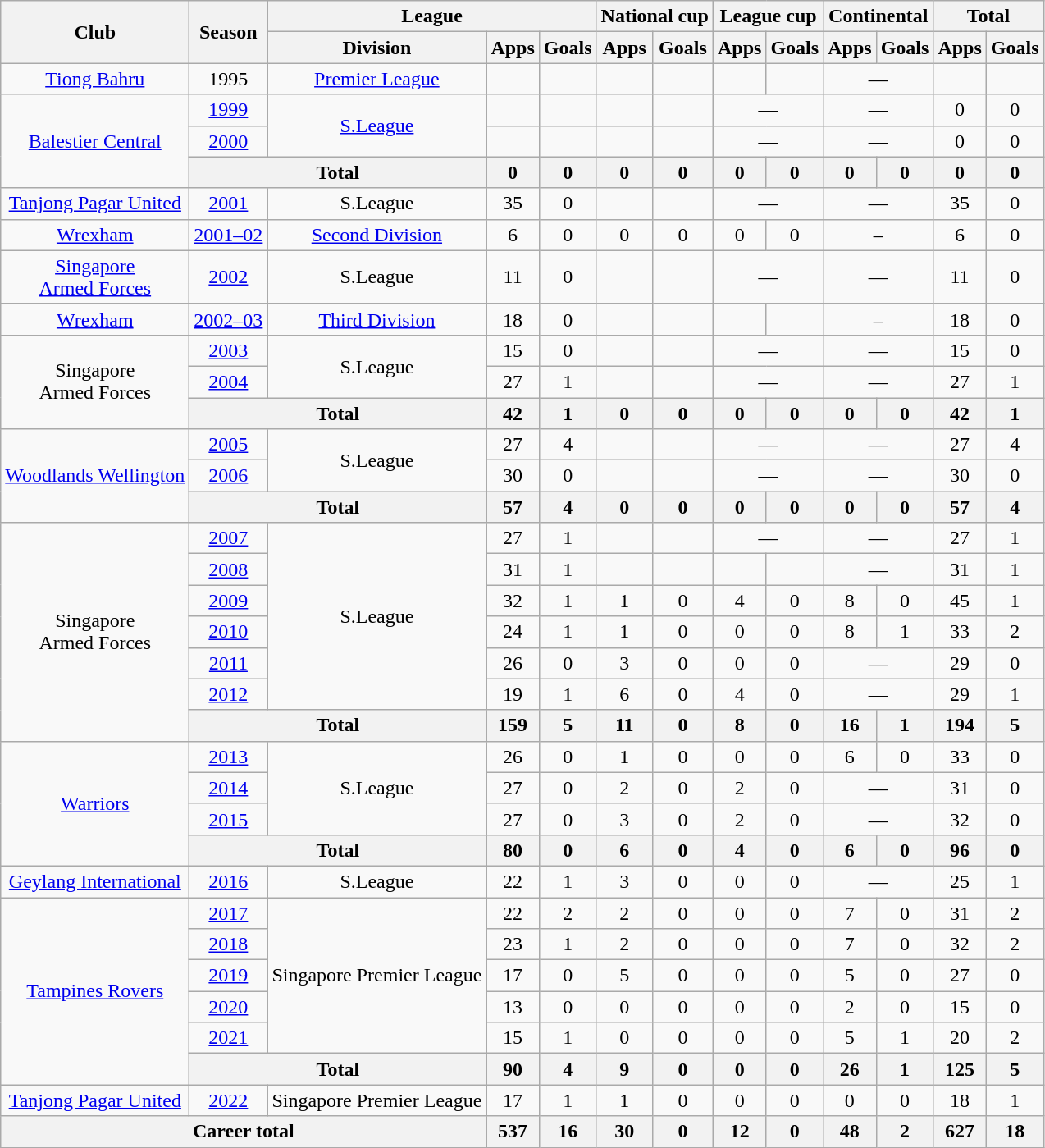<table class="wikitable" style="text-align: center">
<tr>
<th rowspan="2">Club</th>
<th rowspan="2">Season</th>
<th colspan="3">League</th>
<th colspan="2">National cup</th>
<th colspan="2">League cup</th>
<th colspan="2">Continental</th>
<th colspan="2">Total</th>
</tr>
<tr>
<th>Division</th>
<th>Apps</th>
<th>Goals</th>
<th>Apps</th>
<th>Goals</th>
<th>Apps</th>
<th>Goals</th>
<th>Apps</th>
<th>Goals</th>
<th>Apps</th>
<th>Goals</th>
</tr>
<tr>
<td><a href='#'>Tiong Bahru</a></td>
<td>1995</td>
<td><a href='#'>Premier League</a></td>
<td></td>
<td></td>
<td></td>
<td></td>
<td></td>
<td></td>
<td colspan="2">—</td>
<td></td>
<td></td>
</tr>
<tr>
<td rowspan="3"><a href='#'>Balestier Central</a></td>
<td><a href='#'>1999</a></td>
<td rowspan="2"><a href='#'>S.League</a></td>
<td></td>
<td></td>
<td></td>
<td></td>
<td colspan="2">—</td>
<td colspan="2">—</td>
<td>0</td>
<td>0</td>
</tr>
<tr>
<td><a href='#'>2000</a></td>
<td></td>
<td></td>
<td></td>
<td></td>
<td colspan="2">—</td>
<td colspan="2">—</td>
<td>0</td>
<td>0</td>
</tr>
<tr>
<th colspan="2">Total</th>
<th>0</th>
<th>0</th>
<th>0</th>
<th>0</th>
<th>0</th>
<th>0</th>
<th>0</th>
<th>0</th>
<th>0</th>
<th>0</th>
</tr>
<tr>
<td><a href='#'>Tanjong Pagar United</a></td>
<td><a href='#'>2001</a></td>
<td>S.League</td>
<td>35</td>
<td>0</td>
<td></td>
<td></td>
<td colspan="2">—</td>
<td colspan="2">—</td>
<td>35</td>
<td>0</td>
</tr>
<tr>
<td><a href='#'>Wrexham</a></td>
<td><a href='#'>2001–02</a></td>
<td><a href='#'>Second Division</a></td>
<td>6</td>
<td>0</td>
<td>0</td>
<td>0</td>
<td>0</td>
<td>0</td>
<td colspan="2">–</td>
<td>6</td>
<td>0</td>
</tr>
<tr>
<td><a href='#'>Singapore<br>Armed Forces</a></td>
<td><a href='#'>2002</a></td>
<td>S.League</td>
<td>11</td>
<td>0</td>
<td></td>
<td></td>
<td colspan="2">—</td>
<td colspan="2">—</td>
<td>11</td>
<td>0</td>
</tr>
<tr>
<td><a href='#'>Wrexham</a></td>
<td><a href='#'>2002–03</a></td>
<td><a href='#'>Third Division</a></td>
<td>18</td>
<td>0</td>
<td></td>
<td></td>
<td></td>
<td></td>
<td colspan="2">–</td>
<td>18</td>
<td>0</td>
</tr>
<tr>
<td rowspan="3">Singapore<br>Armed Forces</td>
<td><a href='#'>2003</a></td>
<td rowspan="2">S.League</td>
<td>15</td>
<td>0</td>
<td></td>
<td></td>
<td colspan="2">—</td>
<td colspan="2">—</td>
<td>15</td>
<td>0</td>
</tr>
<tr>
<td><a href='#'>2004</a></td>
<td>27</td>
<td>1</td>
<td></td>
<td></td>
<td colspan="2">—</td>
<td colspan="2">—</td>
<td>27</td>
<td>1</td>
</tr>
<tr>
<th colspan="2">Total</th>
<th>42</th>
<th>1</th>
<th>0</th>
<th>0</th>
<th>0</th>
<th>0</th>
<th>0</th>
<th>0</th>
<th>42</th>
<th>1</th>
</tr>
<tr>
<td rowspan="3"><a href='#'>Woodlands Wellington</a></td>
<td><a href='#'>2005</a></td>
<td rowspan="2">S.League</td>
<td>27</td>
<td>4</td>
<td></td>
<td></td>
<td colspan="2">—</td>
<td colspan="2">—</td>
<td>27</td>
<td>4</td>
</tr>
<tr>
<td><a href='#'>2006</a></td>
<td>30</td>
<td>0</td>
<td></td>
<td></td>
<td colspan="2">—</td>
<td colspan="2">—</td>
<td>30</td>
<td>0</td>
</tr>
<tr>
<th colspan="2">Total</th>
<th>57</th>
<th>4</th>
<th>0</th>
<th>0</th>
<th>0</th>
<th>0</th>
<th>0</th>
<th>0</th>
<th>57</th>
<th>4</th>
</tr>
<tr>
<td rowspan="7">Singapore<br>Armed Forces</td>
<td><a href='#'>2007</a></td>
<td rowspan="6">S.League</td>
<td>27</td>
<td>1</td>
<td></td>
<td></td>
<td colspan="2">—</td>
<td colspan="2">—</td>
<td>27</td>
<td>1</td>
</tr>
<tr>
<td><a href='#'>2008</a></td>
<td>31</td>
<td>1</td>
<td></td>
<td></td>
<td></td>
<td></td>
<td colspan="2">—</td>
<td>31</td>
<td>1</td>
</tr>
<tr>
<td><a href='#'>2009</a></td>
<td>32</td>
<td>1</td>
<td>1</td>
<td>0</td>
<td>4</td>
<td>0</td>
<td>8</td>
<td>0</td>
<td>45</td>
<td>1</td>
</tr>
<tr>
<td><a href='#'>2010</a></td>
<td>24</td>
<td>1</td>
<td>1</td>
<td>0</td>
<td>0</td>
<td>0</td>
<td>8</td>
<td>1</td>
<td>33</td>
<td>2</td>
</tr>
<tr>
<td><a href='#'>2011</a></td>
<td>26</td>
<td>0</td>
<td>3</td>
<td>0</td>
<td>0</td>
<td>0</td>
<td colspan="2">—</td>
<td>29</td>
<td>0</td>
</tr>
<tr>
<td><a href='#'>2012</a></td>
<td>19</td>
<td>1</td>
<td>6</td>
<td>0</td>
<td>4</td>
<td>0</td>
<td colspan="2">—</td>
<td>29</td>
<td>1</td>
</tr>
<tr>
<th colspan="2">Total</th>
<th>159</th>
<th>5</th>
<th>11</th>
<th>0</th>
<th>8</th>
<th>0</th>
<th>16</th>
<th>1</th>
<th>194</th>
<th>5</th>
</tr>
<tr>
<td rowspan="4"><a href='#'>Warriors</a></td>
<td><a href='#'>2013</a></td>
<td rowspan="3">S.League</td>
<td>26</td>
<td>0</td>
<td>1</td>
<td>0</td>
<td>0</td>
<td>0</td>
<td>6</td>
<td>0</td>
<td>33</td>
<td>0</td>
</tr>
<tr>
<td><a href='#'>2014</a></td>
<td>27</td>
<td>0</td>
<td>2</td>
<td>0</td>
<td>2</td>
<td>0</td>
<td colspan="2">—</td>
<td>31</td>
<td>0</td>
</tr>
<tr>
<td><a href='#'>2015</a></td>
<td>27</td>
<td>0</td>
<td>3</td>
<td>0</td>
<td>2</td>
<td>0</td>
<td colspan="2">—</td>
<td>32</td>
<td>0</td>
</tr>
<tr>
<th colspan="2">Total</th>
<th>80</th>
<th>0</th>
<th>6</th>
<th>0</th>
<th>4</th>
<th>0</th>
<th>6</th>
<th>0</th>
<th>96</th>
<th>0</th>
</tr>
<tr>
<td><a href='#'>Geylang International</a></td>
<td><a href='#'>2016</a></td>
<td>S.League</td>
<td>22</td>
<td>1</td>
<td>3</td>
<td>0</td>
<td>0</td>
<td>0</td>
<td colspan="2">—</td>
<td>25</td>
<td>1</td>
</tr>
<tr>
<td rowspan="6"><a href='#'>Tampines Rovers</a></td>
<td><a href='#'>2017</a></td>
<td rowspan="5">Singapore Premier League</td>
<td>22</td>
<td>2</td>
<td>2</td>
<td>0</td>
<td>0</td>
<td>0</td>
<td>7</td>
<td>0</td>
<td>31</td>
<td>2</td>
</tr>
<tr>
<td><a href='#'>2018</a></td>
<td>23</td>
<td>1</td>
<td>2</td>
<td>0</td>
<td>0</td>
<td>0</td>
<td>7</td>
<td>0</td>
<td>32</td>
<td>2</td>
</tr>
<tr>
<td><a href='#'>2019</a></td>
<td>17</td>
<td>0</td>
<td>5</td>
<td>0</td>
<td>0</td>
<td>0</td>
<td>5</td>
<td>0</td>
<td>27</td>
<td>0</td>
</tr>
<tr>
<td><a href='#'>2020</a></td>
<td>13</td>
<td>0</td>
<td>0</td>
<td>0</td>
<td>0</td>
<td>0</td>
<td>2</td>
<td>0</td>
<td>15</td>
<td>0</td>
</tr>
<tr>
<td><a href='#'>2021</a></td>
<td>15</td>
<td>1</td>
<td>0</td>
<td>0</td>
<td>0</td>
<td>0</td>
<td>5</td>
<td>1</td>
<td>20</td>
<td>2</td>
</tr>
<tr>
<th colspan="2">Total</th>
<th>90</th>
<th>4</th>
<th>9</th>
<th>0</th>
<th>0</th>
<th>0</th>
<th>26</th>
<th>1</th>
<th>125</th>
<th>5</th>
</tr>
<tr>
<td><a href='#'>Tanjong Pagar United</a></td>
<td><a href='#'>2022</a></td>
<td>Singapore Premier League</td>
<td>17</td>
<td>1</td>
<td>1</td>
<td>0</td>
<td>0</td>
<td>0</td>
<td>0</td>
<td>0</td>
<td>18</td>
<td>1</td>
</tr>
<tr>
<th colspan="3">Career total</th>
<th>537</th>
<th>16</th>
<th>30</th>
<th>0</th>
<th>12</th>
<th>0</th>
<th>48</th>
<th>2</th>
<th>627</th>
<th>18</th>
</tr>
</table>
